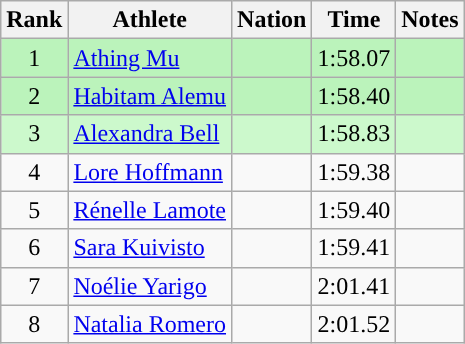<table class="wikitable sortable" style="text-align:center;">
<tr>
<th>Rank</th>
<th>Athlete</th>
<th>Nation</th>
<th>Time</th>
<th>Notes</th>
</tr>
<tr bgcolor=#bbf3bb>
<td>1</td>
<td align="left"><a href='#'>Athing Mu</a></td>
<td align="left"></td>
<td>1:58.07</td>
<td></td>
</tr>
<tr bgcolor=#bbf3bb>
<td>2</td>
<td align="left"><a href='#'>Habitam Alemu</a></td>
<td align="left"></td>
<td>1:58.40</td>
<td></td>
</tr>
<tr bgcolor=#ccf9cc>
<td>3</td>
<td align="left"><a href='#'>Alexandra Bell</a></td>
<td align="left"></td>
<td>1:58.83</td>
<td></td>
</tr>
<tr>
<td>4</td>
<td align="left"><a href='#'>Lore Hoffmann</a></td>
<td align="left"></td>
<td>1:59.38</td>
<td></td>
</tr>
<tr>
<td>5</td>
<td align="left"><a href='#'>Rénelle Lamote</a></td>
<td align="left"></td>
<td>1:59.40</td>
<td></td>
</tr>
<tr>
<td>6</td>
<td align="left"><a href='#'>Sara Kuivisto</a></td>
<td align="left"></td>
<td>1:59.41</td>
<td></td>
</tr>
<tr>
<td>7</td>
<td align="left"><a href='#'>Noélie Yarigo</a></td>
<td align="left"></td>
<td>2:01.41</td>
<td></td>
</tr>
<tr>
<td>8</td>
<td align="left"><a href='#'>Natalia Romero</a></td>
<td align="left"></td>
<td>2:01.52</td>
<td></td>
</tr>
</table>
